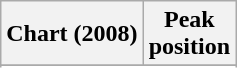<table class="wikitable sortable plainrowheaders" style="text-align:center">
<tr>
<th scope="col">Chart (2008)</th>
<th scope="col">Peak<br>position</th>
</tr>
<tr>
</tr>
<tr>
</tr>
<tr>
</tr>
</table>
